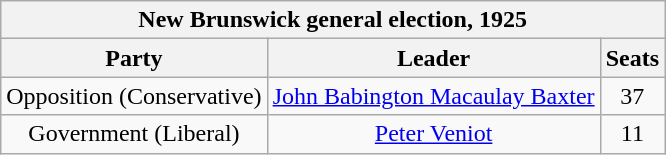<table class="wikitable" style="text-align:center">
<tr>
<th colspan=3>New Brunswick general election, 1925</th>
</tr>
<tr>
<th>Party</th>
<th>Leader</th>
<th>Seats</th>
</tr>
<tr>
<td>Opposition (Conservative)</td>
<td><a href='#'>John Babington Macaulay Baxter</a></td>
<td>37</td>
</tr>
<tr>
<td>Government (Liberal)</td>
<td><a href='#'>Peter Veniot</a></td>
<td>11</td>
</tr>
</table>
